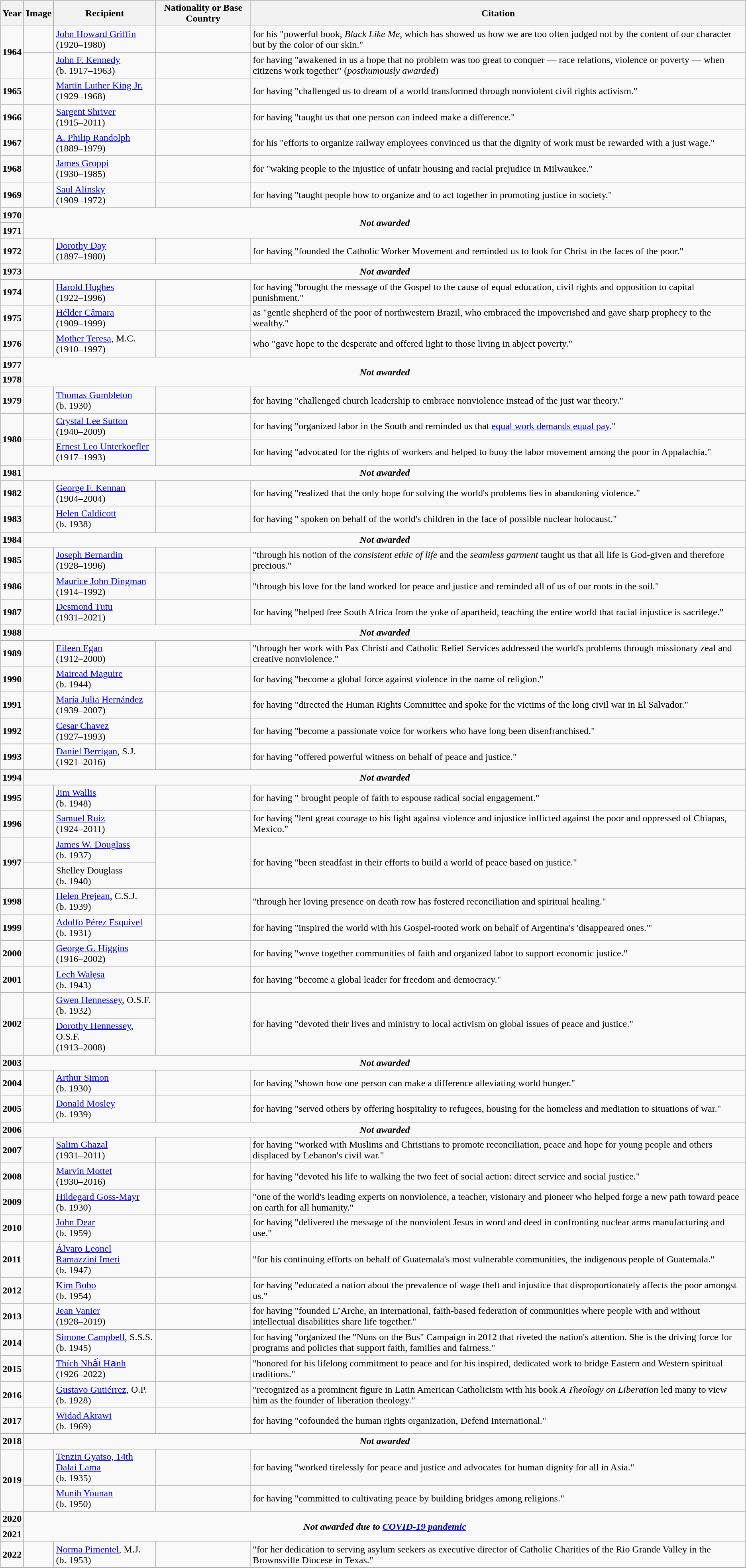<table class="wikitable sortable" border="1">
<tr>
<th>Year</th>
<th>Image</th>
<th>Recipient</th>
<th>Nationality or Base Country</th>
<th>Citation</th>
</tr>
<tr>
<td rowspan="2"><strong>1964</strong></td>
<td></td>
<td><a href='#'>John Howard Griffin</a><br>(1920–1980)</td>
<td></td>
<td>for his "powerful book, <em>Black Like Me,</em> which has showed us how we are too often judged not by the content of our character but by the color of our skin."</td>
</tr>
<tr>
<td></td>
<td><a href='#'>John F. Kennedy</a><br>(b. 1917–1963)</td>
<td></td>
<td>for having "awakened in us a hope that no problem was too great to conquer — race relations, violence or poverty — when citizens work together" (<em>posthumously awarded</em>)</td>
</tr>
<tr>
<td><strong>1965</strong></td>
<td></td>
<td><a href='#'>Martin Luther King Jr.</a><br>(1929–1968)</td>
<td></td>
<td>for having "challenged us to dream of a world transformed through nonviolent civil rights activism."</td>
</tr>
<tr>
<td><strong>1966</strong></td>
<td></td>
<td><a href='#'>Sargent Shriver</a><br>(1915–2011)</td>
<td></td>
<td>for having "taught us that one person can indeed make a difference."</td>
</tr>
<tr>
<td><strong>1967</strong></td>
<td></td>
<td><a href='#'>A. Philip Randolph</a><br>(1889–1979)</td>
<td></td>
<td>for his "efforts to organize railway employees convinced us that the dignity of work must be rewarded with a just wage."</td>
</tr>
<tr>
<td><strong>1968</strong></td>
<td></td>
<td><a href='#'>James Groppi</a><br>(1930–1985)</td>
<td></td>
<td>for "waking people to the injustice of unfair housing and racial prejudice in Milwaukee."</td>
</tr>
<tr>
<td><strong>1969</strong></td>
<td></td>
<td><a href='#'>Saul Alinsky</a><br>(1909–1972)</td>
<td></td>
<td>for having "taught people how to organize and to act together in promoting justice in society."</td>
</tr>
<tr>
<td><strong>1970</strong></td>
<td colspan="4" rowspan="2" align="center"><strong><em>Not awarded</em></strong></td>
</tr>
<tr>
<td><strong>1971</strong></td>
</tr>
<tr>
<td><strong>1972</strong></td>
<td></td>
<td><a href='#'>Dorothy Day</a><br>(1897–1980)</td>
<td></td>
<td>for having "founded the Catholic Worker Movement and reminded us to look for Christ in the faces of the poor."</td>
</tr>
<tr>
<td><strong>1973</strong></td>
<td colspan="4" align="center"><strong><em>Not awarded</em></strong></td>
</tr>
<tr>
<td><strong>1974</strong></td>
<td></td>
<td><a href='#'>Harold Hughes</a><br>(1922–1996)</td>
<td></td>
<td>for having "brought the message of the Gospel to the cause of equal education, civil rights and opposition to capital punishment."</td>
</tr>
<tr>
<td><strong>1975</strong></td>
<td></td>
<td><a href='#'>Hélder Câmara</a><br>(1909–1999)</td>
<td></td>
<td>as "gentle shepherd of the poor of northwestern Brazil, who embraced the impoverished and gave sharp prophecy to the wealthy."</td>
</tr>
<tr>
<td><strong>1976</strong></td>
<td></td>
<td><a href='#'>Mother Teresa</a>, M.C.<br>(1910–1997)</td>
<td><br></td>
<td>who "gave hope to the desperate and offered light to those living in abject poverty."</td>
</tr>
<tr>
<td><strong>1977</strong></td>
<td colspan="4" rowspan="2" align="center"><strong><em>Not awarded</em></strong></td>
</tr>
<tr>
<td><strong>1978</strong></td>
</tr>
<tr>
<td><strong>1979</strong></td>
<td></td>
<td><a href='#'>Thomas Gumbleton</a><br>(b. 1930)</td>
<td></td>
<td>for having "challenged church leadership to embrace nonviolence instead of the just war theory."</td>
</tr>
<tr>
<td rowspan="2"><strong>1980</strong></td>
<td></td>
<td><a href='#'>Crystal Lee Sutton</a><br>(1940–2009)</td>
<td></td>
<td>for having "organized labor in the South and reminded us that <a href='#'>equal work demands equal pay</a>."</td>
</tr>
<tr>
<td></td>
<td><a href='#'>Ernest Leo Unterkoefler</a><br>(1917–1993)</td>
<td></td>
<td>for having "advocated for the rights of workers and helped to buoy the labor movement among the poor in Appalachia."</td>
</tr>
<tr>
<td><strong>1981</strong></td>
<td colspan="4" align="center"><strong><em>Not awarded</em></strong></td>
</tr>
<tr>
<td><strong>1982</strong></td>
<td></td>
<td><a href='#'>George F. Kennan</a><br>(1904–2004)</td>
<td></td>
<td>for having "realized that the only hope for solving the world's problems lies in abandoning violence."</td>
</tr>
<tr>
<td><strong>1983</strong></td>
<td></td>
<td><a href='#'>Helen Caldicott</a><br>(b. 1938)</td>
<td></td>
<td>for having " spoken on behalf of the world's children in the face of possible nuclear holocaust."</td>
</tr>
<tr>
<td><strong>1984</strong></td>
<td colspan="4" align="center"><strong><em>Not awarded</em></strong></td>
</tr>
<tr>
<td><strong>1985</strong></td>
<td></td>
<td><a href='#'>Joseph Bernardin</a><br>(1928–1996)</td>
<td></td>
<td>"through his notion of the  <em>consistent ethic of life</em> and the <em>seamless garment</em> taught us that all life is God-given and therefore precious."</td>
</tr>
<tr>
<td><strong>1986</strong></td>
<td></td>
<td><a href='#'>Maurice John Dingman</a><br>(1914–1992)</td>
<td></td>
<td>"through his love for the land worked for peace and justice and reminded all of us of our roots in the soil."</td>
</tr>
<tr>
<td><strong>1987</strong></td>
<td></td>
<td><a href='#'>Desmond Tutu</a><br>(1931–2021)</td>
<td></td>
<td>for having "helped free South Africa from the yoke of apartheid, teaching the entire world that racial injustice is sacrilege."</td>
</tr>
<tr>
<td><strong>1988</strong></td>
<td colspan="4" align="center"><strong><em>Not awarded</em></strong></td>
</tr>
<tr>
<td><strong>1989</strong></td>
<td></td>
<td><a href='#'>Eileen Egan</a><br>(1912–2000)</td>
<td></td>
<td>"through her work with Pax Christi and Catholic Relief Services addressed the world's problems through missionary zeal and creative nonviolence."</td>
</tr>
<tr>
<td><strong>1990</strong></td>
<td></td>
<td><a href='#'>Mairead Maguire</a><br>(b. 1944)</td>
<td><br></td>
<td>for having "become a global force against violence in the name of religion."</td>
</tr>
<tr>
<td><strong>1991</strong></td>
<td></td>
<td><a href='#'>María Julia Hernández</a><br>(1939–2007)</td>
<td></td>
<td>for having "directed the Human Rights Committee and spoke for the victims of the long civil war in El Salvador."</td>
</tr>
<tr>
<td><strong>1992</strong></td>
<td></td>
<td><a href='#'>Cesar Chavez</a><br>(1927–1993)</td>
<td></td>
<td>for having "become a passionate voice for workers who have long been disenfranchised."</td>
</tr>
<tr>
<td><strong>1993</strong></td>
<td></td>
<td><a href='#'>Daniel Berrigan</a>, S.J.<br>(1921–2016)</td>
<td></td>
<td>for having "offered powerful witness on behalf of peace and justice."</td>
</tr>
<tr>
<td><strong>1994</strong></td>
<td colspan="4" align="center"><strong><em>Not awarded</em></strong></td>
</tr>
<tr>
<td><strong>1995</strong></td>
<td></td>
<td><a href='#'>Jim Wallis</a><br>(b. 1948)</td>
<td></td>
<td>for having " brought people of faith to espouse radical social engagement."</td>
</tr>
<tr>
<td><strong>1996</strong></td>
<td></td>
<td><a href='#'>Samuel Ruiz</a><br>(1924–2011)</td>
<td></td>
<td>for having "lent great courage to his fight against violence and injustice inflicted against the poor and oppressed of Chiapas, Mexico."</td>
</tr>
<tr>
<td rowspan="2"><strong>1997</strong></td>
<td></td>
<td><a href='#'>James W. Douglass</a><br>(b. 1937)</td>
<td rowspan="2"></td>
<td rowspan="2">for having "been steadfast in their efforts to build a world of peace based on justice."</td>
</tr>
<tr>
<td></td>
<td>Shelley Douglass<br>(b. 1940)</td>
</tr>
<tr>
<td><strong>1998</strong></td>
<td></td>
<td><a href='#'>Helen Prejean</a>, C.S.J.<br>(b. 1939)</td>
<td></td>
<td>"through her loving presence on death row has fostered reconciliation and spiritual healing."</td>
</tr>
<tr>
<td><strong>1999</strong></td>
<td></td>
<td><a href='#'>Adolfo Pérez Esquivel</a><br>(b. 1931)</td>
<td></td>
<td>for having "inspired the world with his Gospel-rooted work on behalf of Argentina's 'disappeared ones.'"</td>
</tr>
<tr>
<td><strong>2000</strong></td>
<td></td>
<td><a href='#'>George G. Higgins</a><br>(1916–2002)</td>
<td></td>
<td>for having "wove together communities of faith and organized labor to support economic justice."</td>
</tr>
<tr>
<td><strong>2001</strong></td>
<td></td>
<td><a href='#'>Lech Wałęsa</a><br>(b. 1943)</td>
<td></td>
<td>for having "become a global leader for freedom and democracy."</td>
</tr>
<tr>
<td rowspan="2"><strong>2002</strong></td>
<td></td>
<td><a href='#'>Gwen Hennessey</a>, O.S.F.<br>(b. 1932)</td>
<td rowspan="2"></td>
<td rowspan="2">for having "devoted their lives and ministry to local activism on global issues of peace and justice."</td>
</tr>
<tr>
<td></td>
<td><a href='#'>Dorothy Hennessey</a>, O.S.F.<br>(1913–2008)</td>
</tr>
<tr>
<td><strong>2003</strong></td>
<td colspan="4" align="center"><strong><em>Not awarded</em></strong></td>
</tr>
<tr>
<td><strong>2004</strong></td>
<td></td>
<td><a href='#'>Arthur Simon</a><br>(b. 1930)</td>
<td></td>
<td>for having "shown how one person can make a difference alleviating world hunger."</td>
</tr>
<tr>
<td><strong>2005</strong></td>
<td></td>
<td><a href='#'>Donald Mosley</a><br>(b. 1939)</td>
<td></td>
<td>for having "served others by offering hospitality to refugees, housing for the homeless and mediation to situations of war."</td>
</tr>
<tr>
<td><strong>2006</strong></td>
<td colspan="4" align="center"><strong><em>Not awarded</em></strong></td>
</tr>
<tr>
<td><strong>2007</strong></td>
<td></td>
<td><a href='#'>Salim Ghazal</a><br>(1931–2011)</td>
<td></td>
<td>for having "worked with Muslims and Christians to promote reconciliation, peace and hope for young people and others displaced by Lebanon's civil war."</td>
</tr>
<tr>
<td><strong>2008</strong></td>
<td></td>
<td><a href='#'>Marvin Mottet</a><br>(1930–2016)</td>
<td></td>
<td>for having "devoted his life to walking the two feet of social action: direct service and social justice."</td>
</tr>
<tr>
<td><strong>2009</strong></td>
<td></td>
<td><a href='#'>Hildegard Goss-Mayr</a><br>(b. 1930)</td>
<td></td>
<td>"one of the world's leading experts on nonviolence, a teacher, visionary and pioneer who helped forge a new path toward peace on earth for all humanity."</td>
</tr>
<tr>
<td><strong>2010</strong></td>
<td></td>
<td><a href='#'>John Dear</a><br>(b. 1959)</td>
<td></td>
<td>for having "delivered the message of the nonviolent Jesus in word and deed in confronting nuclear arms manufacturing and use."</td>
</tr>
<tr>
<td><strong>2011</strong></td>
<td></td>
<td><a href='#'>Álvaro Leonel Ramazzini Imeri</a><br>(b. 1947)</td>
<td></td>
<td>"for his continuing efforts on behalf of Guatemala's most vulnerable communities, the indigenous people of Guatemala."</td>
</tr>
<tr>
<td><strong>2012</strong></td>
<td></td>
<td><a href='#'>Kim Bobo</a><br>(b. 1954)</td>
<td></td>
<td>for having "educated a nation about the prevalence of wage theft and injustice that disproportionately affects the poor amongst us."</td>
</tr>
<tr>
<td><strong>2013</strong></td>
<td></td>
<td><a href='#'>Jean Vanier</a><br>(1928–2019)</td>
<td></td>
<td>for having "founded L’Arche, an international, faith-based federation of communities where people with and without intellectual disabilities share life together."</td>
</tr>
<tr>
<td><strong>2014</strong></td>
<td></td>
<td><a href='#'>Simone Campbell</a>, S.S.S.<br>(b. 1945)</td>
<td></td>
<td>for having "organized the "Nuns on the Bus" Campaign in 2012 that riveted the nation's attention.  She is the driving force for programs and policies that support faith, families and fairness."</td>
</tr>
<tr>
<td><strong>2015</strong></td>
<td></td>
<td><a href='#'>Thích Nhất Hạnh</a><br>(1926–2022)</td>
<td></td>
<td>"honored for his lifelong commitment to peace and for his inspired, dedicated work to bridge Eastern and Western spiritual traditions."</td>
</tr>
<tr>
<td><strong>2016</strong></td>
<td></td>
<td><a href='#'>Gustavo Gutiérrez</a>, O.P.<br>(b. 1928)</td>
<td></td>
<td>"recognized as a prominent figure in Latin American Catholicism with his book <em>A Theology on Liberation</em> led many to view him as the founder of liberation theology."</td>
</tr>
<tr>
<td><strong>2017</strong></td>
<td></td>
<td><a href='#'>Widad Akrawi</a><br>(b. 1969)</td>
<td></td>
<td>for having "cofounded the human rights organization, Defend International."</td>
</tr>
<tr>
<td><strong>2018</strong></td>
<td colspan="4" align="center"><strong><em>Not awarded</em></strong></td>
</tr>
<tr>
<td rowspan="2"><strong>2019</strong></td>
<td></td>
<td><a href='#'>Tenzin Gyatso, 14th Dalai Lama</a><br>(b. 1935)</td>
<td></td>
<td>for having "worked tirelessly for peace and justice and advocates for human dignity for all in Asia."</td>
</tr>
<tr>
<td></td>
<td><a href='#'>Munib Younan</a><br>(b. 1950)</td>
<td></td>
<td>for having "committed to cultivating peace by building bridges among religions."</td>
</tr>
<tr>
<td><strong>2020</strong></td>
<td colspan="4" rowspan="2" align="center"><strong><em>Not awarded due to <a href='#'>COVID-19 pandemic</a></em></strong></td>
</tr>
<tr>
<td><strong>2021</strong></td>
</tr>
<tr>
<td><strong>2022</strong></td>
<td></td>
<td><a href='#'>Norma Pimentel</a>, M.J.<br>(b. 1953)</td>
<td></td>
<td>"for her dedication to serving asylum seekers as executive director of Catholic Charities of the Rio Grande Valley in the Brownsville Diocese in Texas."</td>
</tr>
<tr>
</tr>
</table>
